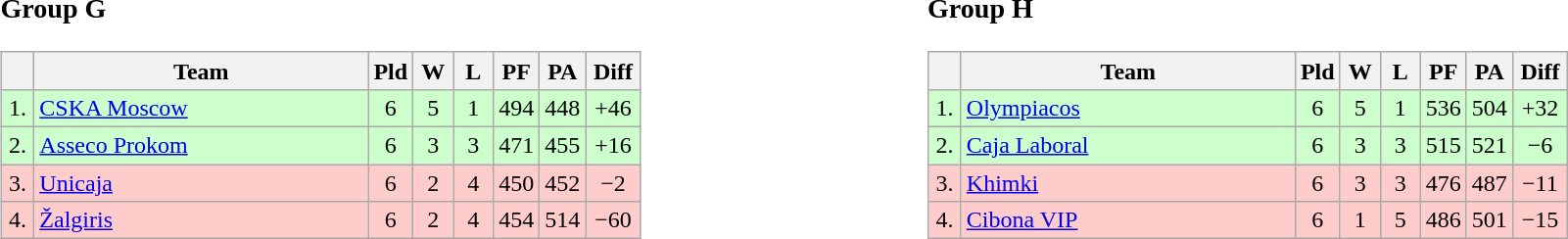<table>
<tr>
<td style="vertical-align:top; width:33%;"><br><h3>Group G</h3><table class="wikitable" style="text-align:center">
<tr>
<th width=15></th>
<th width=220>Team</th>
<th width=20>Pld</th>
<th width=20>W</th>
<th width=20>L</th>
<th width=20>PF</th>
<th width=20>PA</th>
<th width=30>Diff</th>
</tr>
<tr style="background: #ccffcc;">
<td>1.</td>
<td align=left> <a href='#'>CSKA Moscow</a></td>
<td>6</td>
<td>5</td>
<td>1</td>
<td>494</td>
<td>448</td>
<td>+46</td>
</tr>
<tr style="background: #ccffcc;">
<td>2.</td>
<td align=left> <a href='#'>Asseco Prokom</a></td>
<td>6</td>
<td>3</td>
<td>3</td>
<td>471</td>
<td>455</td>
<td>+16</td>
</tr>
<tr style="background: #ffcccc;">
<td>3.</td>
<td align=left> <a href='#'>Unicaja</a></td>
<td>6</td>
<td>2</td>
<td>4</td>
<td>450</td>
<td>452</td>
<td>−2</td>
</tr>
<tr style="background: #ffcccc;">
<td>4.</td>
<td align=left> <a href='#'>Žalgiris</a></td>
<td>6</td>
<td>2</td>
<td>4</td>
<td>454</td>
<td>514</td>
<td>−60</td>
</tr>
</table>
</td>
<td style="vertical-align:top; width:33%;"><br><h3>Group H</h3><table class="wikitable" style="text-align:center">
<tr>
<th width=15></th>
<th width=220>Team</th>
<th width=20>Pld</th>
<th width=20>W</th>
<th width=20>L</th>
<th width=20>PF</th>
<th width=20>PA</th>
<th width=30>Diff</th>
</tr>
<tr style="background: #ccffcc;">
<td>1.</td>
<td align=left> <a href='#'>Olympiacos</a></td>
<td>6</td>
<td>5</td>
<td>1</td>
<td>536</td>
<td>504</td>
<td>+32</td>
</tr>
<tr style="background: #ccffcc;">
<td>2.</td>
<td align=left> <a href='#'>Caja Laboral</a></td>
<td>6</td>
<td>3</td>
<td>3</td>
<td>515</td>
<td>521</td>
<td>−6</td>
</tr>
<tr style="background: #ffcccc;">
<td>3.</td>
<td align=left> <a href='#'>Khimki</a></td>
<td>6</td>
<td>3</td>
<td>3</td>
<td>476</td>
<td>487</td>
<td>−11</td>
</tr>
<tr style="background: #ffcccc;">
<td>4.</td>
<td align=left> <a href='#'>Cibona VIP</a></td>
<td>6</td>
<td>1</td>
<td>5</td>
<td>486</td>
<td>501</td>
<td>−15</td>
</tr>
</table>
</td>
</tr>
</table>
